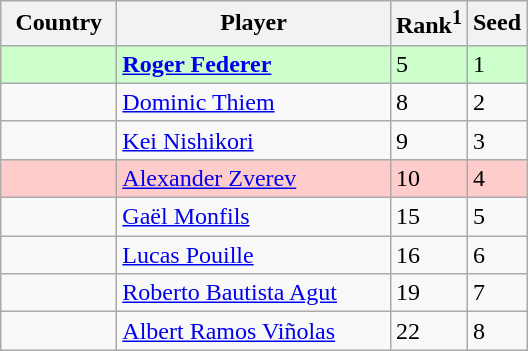<table class="wikitable" border="1">
<tr>
<th width="70">Country</th>
<th width="175">Player</th>
<th>Rank<sup>1</sup></th>
<th>Seed</th>
</tr>
<tr style="background:#cfc;">
<td></td>
<td><strong><a href='#'>Roger Federer</a></strong></td>
<td>5</td>
<td>1</td>
</tr>
<tr>
<td></td>
<td><a href='#'>Dominic Thiem</a></td>
<td>8</td>
<td>2</td>
</tr>
<tr>
<td></td>
<td><a href='#'>Kei Nishikori</a></td>
<td>9</td>
<td>3</td>
</tr>
<tr style="background:#fcc;">
<td></td>
<td><a href='#'>Alexander Zverev</a></td>
<td>10</td>
<td>4</td>
</tr>
<tr>
<td></td>
<td><a href='#'>Gaël Monfils</a></td>
<td>15</td>
<td>5</td>
</tr>
<tr>
<td></td>
<td><a href='#'>Lucas Pouille</a></td>
<td>16</td>
<td>6</td>
</tr>
<tr>
<td></td>
<td><a href='#'>Roberto Bautista Agut</a></td>
<td>19</td>
<td>7</td>
</tr>
<tr>
<td></td>
<td><a href='#'>Albert Ramos Viñolas</a></td>
<td>22</td>
<td>8</td>
</tr>
</table>
